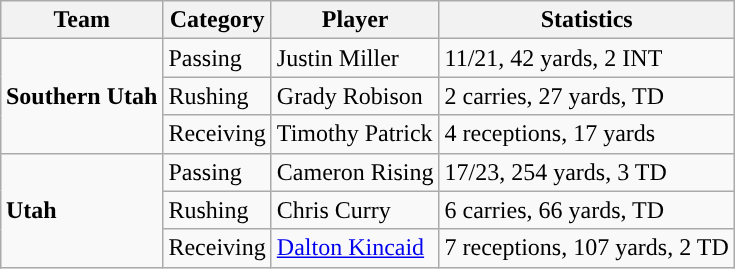<table class="wikitable" style="float: right;">
<tr>
<th>Team</th>
<th>Category</th>
<th>Player</th>
<th>Statistics</th>
</tr>
<tr>
<td rowspan=3><strong>Southern Utah</strong></td>
<td>Passing</td>
<td>Justin Miller</td>
<td>11/21, 42 yards, 2 INT</td>
</tr>
<tr>
<td>Rushing</td>
<td>Grady Robison</td>
<td>2 carries, 27 yards, TD</td>
</tr>
<tr>
<td>Receiving</td>
<td>Timothy Patrick</td>
<td>4 receptions, 17 yards</td>
</tr>
<tr>
<td rowspan=3><strong>Utah</strong></td>
<td>Passing</td>
<td>Cameron Rising</td>
<td>17/23, 254 yards, 3 TD</td>
</tr>
<tr>
<td>Rushing</td>
<td>Chris Curry</td>
<td>6 carries, 66 yards, TD</td>
</tr>
<tr>
<td>Receiving</td>
<td><a href='#'>Dalton Kincaid</a></td>
<td>7 receptions, 107 yards, 2 TD</td>
</tr>
</table>
